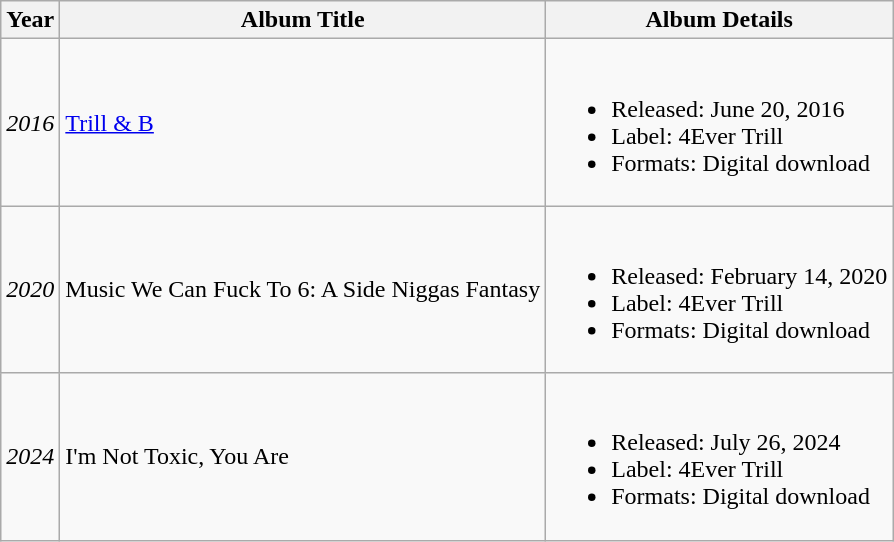<table class="wikitable">
<tr>
<th><strong>Year</strong></th>
<th><strong>Album Title</strong></th>
<th><strong>Album Details</strong></th>
</tr>
<tr>
<td><em>2016</em></td>
<td><a href='#'>Trill & B</a></td>
<td><br><ul><li>Released: June 20, 2016</li><li>Label: 4Ever Trill</li><li>Formats: Digital download</li></ul></td>
</tr>
<tr>
<td><em>2020</em></td>
<td>Music We Can Fuck To 6: A Side Niggas Fantasy</td>
<td><br><ul><li>Released: February 14, 2020</li><li>Label: 4Ever Trill</li><li>Formats: Digital download</li></ul></td>
</tr>
<tr>
<td><em>2024</em></td>
<td>I'm Not Toxic, You Are</td>
<td><br><ul><li>Released: July 26, 2024</li><li>Label: 4Ever Trill</li><li>Formats: Digital download</li></ul></td>
</tr>
</table>
